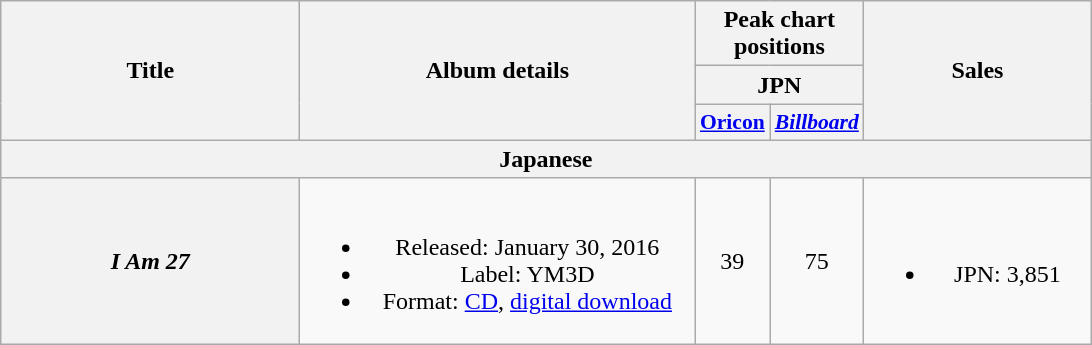<table class="wikitable plainrowheaders" style="text-align:center;" border="1">
<tr>
<th scope="col" rowspan="3" style="width:12em;">Title</th>
<th scope="col" rowspan="3" style="width:16em;">Album details</th>
<th scope="col" colspan="2">Peak chart positions</th>
<th scope="col" rowspan="3" style="width:9em;">Sales</th>
</tr>
<tr>
<th scope="col" colspan="2">JPN</th>
</tr>
<tr>
<th scope="col" style="width:2.2em;font-size:90%;"><a href='#'>Oricon</a><br></th>
<th scope="col" style="width:2.2em;font-size:90%;"><em><a href='#'>Billboard</a></em><br></th>
</tr>
<tr>
<th colspan="5">Japanese</th>
</tr>
<tr>
<th scope="row"><em>I Am 27</em></th>
<td><br><ul><li>Released: January 30, 2016</li><li>Label: YM3D</li><li>Format: <a href='#'>CD</a>, <a href='#'>digital download</a></li></ul></td>
<td>39</td>
<td>75</td>
<td><br><ul><li>JPN: 3,851</li></ul></td>
</tr>
</table>
